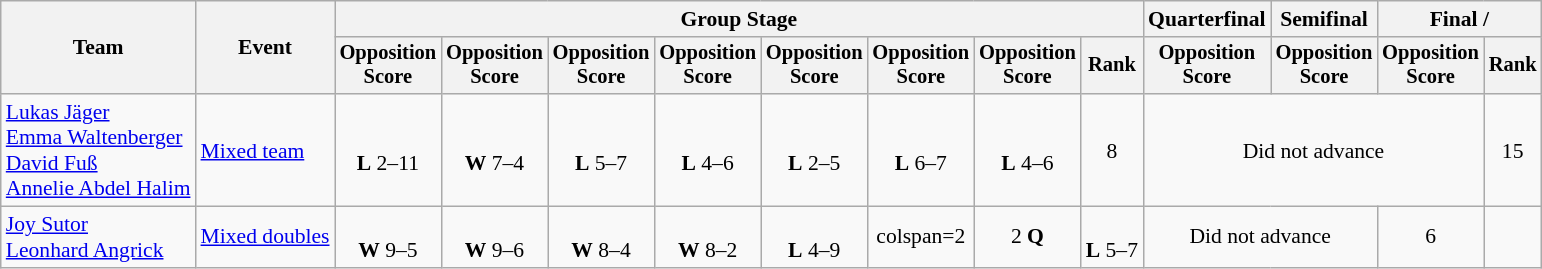<table class="wikitable" style="font-size:90%">
<tr>
<th rowspan=2>Team</th>
<th rowspan=2>Event</th>
<th colspan=8>Group Stage</th>
<th>Quarterfinal</th>
<th>Semifinal</th>
<th colspan=2>Final / </th>
</tr>
<tr style="font-size:95%">
<th>Opposition <br> Score</th>
<th>Opposition <br> Score</th>
<th>Opposition <br> Score</th>
<th>Opposition <br> Score</th>
<th>Opposition <br> Score</th>
<th>Opposition <br> Score</th>
<th>Opposition <br> Score</th>
<th>Rank</th>
<th>Opposition <br> Score</th>
<th>Opposition <br> Score</th>
<th>Opposition <br> Score</th>
<th>Rank</th>
</tr>
<tr align=center>
<td align=left><a href='#'>Lukas Jäger</a><br><a href='#'>Emma Waltenberger</a><br><a href='#'>David Fuß</a><br><a href='#'>Annelie Abdel Halim</a></td>
<td align=left><a href='#'>Mixed team</a></td>
<td><br><strong>L</strong> 2–11</td>
<td><br><strong>W</strong> 7–4</td>
<td><br><strong>L</strong> 5–7</td>
<td><br><strong>L</strong> 4–6</td>
<td><br><strong>L</strong> 2–5</td>
<td><br><strong>L</strong> 6–7</td>
<td><br><strong>L</strong> 4–6</td>
<td>8</td>
<td colspan=3>Did not advance</td>
<td>15</td>
</tr>
<tr align=center>
<td align=left><a href='#'>Joy Sutor</a><br><a href='#'>Leonhard Angrick</a></td>
<td align=left><a href='#'>Mixed doubles</a></td>
<td><br><strong>W</strong> 9–5</td>
<td><br><strong>W</strong> 9–6</td>
<td><br><strong>W</strong> 8–4</td>
<td><br><strong>W</strong> 8–2</td>
<td><br><strong>L</strong> 4–9</td>
<td>colspan=2</td>
<td>2 <strong>Q</strong></td>
<td><br><strong>L</strong> 5–7</td>
<td colspan=2>Did not advance</td>
<td>6</td>
</tr>
</table>
